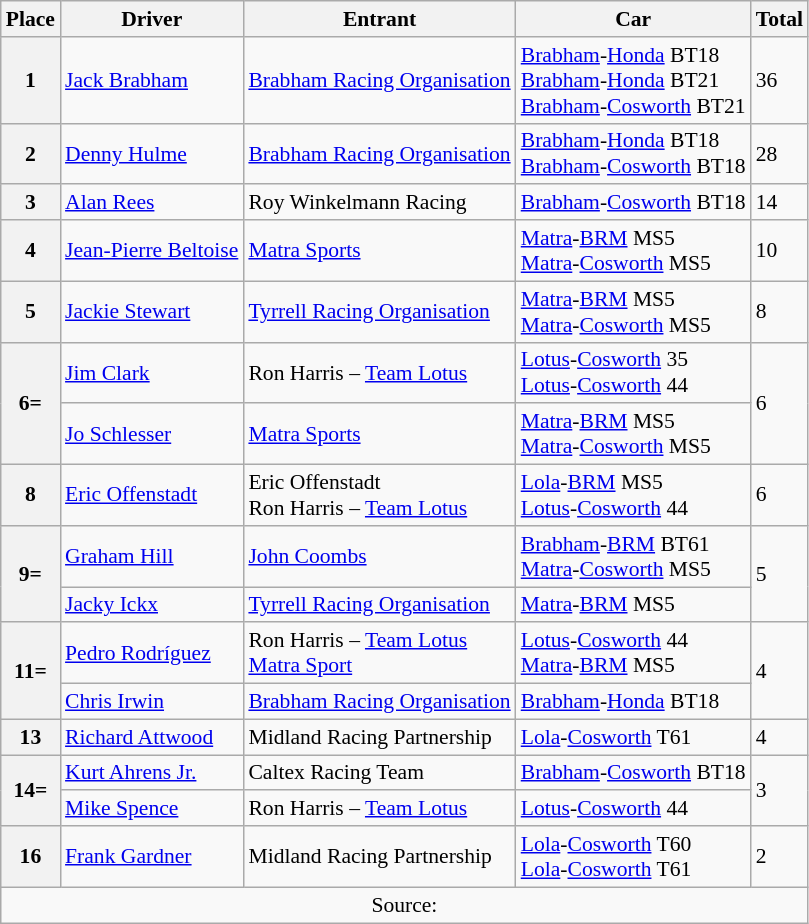<table class="wikitable" style="font-size: 90%;">
<tr>
<th>Place</th>
<th>Driver</th>
<th>Entrant</th>
<th>Car</th>
<th>Total</th>
</tr>
<tr>
<th>1</th>
<td> <a href='#'>Jack Brabham</a></td>
<td><a href='#'>Brabham Racing Organisation</a></td>
<td><a href='#'>Brabham</a>-<a href='#'>Honda</a> BT18<br><a href='#'>Brabham</a>-<a href='#'>Honda</a> BT21<br><a href='#'>Brabham</a>-<a href='#'>Cosworth</a> BT21</td>
<td>36</td>
</tr>
<tr>
<th>2</th>
<td> <a href='#'>Denny Hulme</a></td>
<td><a href='#'>Brabham Racing Organisation</a></td>
<td><a href='#'>Brabham</a>-<a href='#'>Honda</a> BT18<br><a href='#'>Brabham</a>-<a href='#'>Cosworth</a> BT18</td>
<td>28</td>
</tr>
<tr>
<th>3</th>
<td> <a href='#'>Alan Rees</a></td>
<td>Roy Winkelmann Racing</td>
<td><a href='#'>Brabham</a>-<a href='#'>Cosworth</a> BT18</td>
<td>14</td>
</tr>
<tr>
<th>4</th>
<td> <a href='#'>Jean-Pierre Beltoise</a></td>
<td><a href='#'>Matra Sports</a></td>
<td><a href='#'>Matra</a>-<a href='#'>BRM</a> MS5<br><a href='#'>Matra</a>-<a href='#'>Cosworth</a> MS5</td>
<td>10</td>
</tr>
<tr>
<th>5</th>
<td> <a href='#'>Jackie Stewart</a></td>
<td><a href='#'>Tyrrell Racing Organisation</a></td>
<td><a href='#'>Matra</a>-<a href='#'>BRM</a> MS5<br><a href='#'>Matra</a>-<a href='#'>Cosworth</a> MS5</td>
<td>8</td>
</tr>
<tr>
<th rowspan=2>6=</th>
<td> <a href='#'>Jim Clark</a></td>
<td>Ron Harris – <a href='#'>Team Lotus</a></td>
<td><a href='#'>Lotus</a>-<a href='#'>Cosworth</a> 35<br><a href='#'>Lotus</a>-<a href='#'>Cosworth</a> 44</td>
<td rowspan=2>6</td>
</tr>
<tr>
<td> <a href='#'>Jo Schlesser</a></td>
<td><a href='#'>Matra Sports</a></td>
<td><a href='#'>Matra</a>-<a href='#'>BRM</a> MS5<br><a href='#'>Matra</a>-<a href='#'>Cosworth</a> MS5</td>
</tr>
<tr>
<th>8</th>
<td> <a href='#'>Eric Offenstadt</a></td>
<td>Eric Offenstadt<br>Ron Harris – <a href='#'>Team Lotus</a></td>
<td><a href='#'>Lola</a>-<a href='#'>BRM</a> MS5<br><a href='#'>Lotus</a>-<a href='#'>Cosworth</a> 44</td>
<td>6</td>
</tr>
<tr>
<th rowspan=2>9=</th>
<td> <a href='#'>Graham Hill</a></td>
<td><a href='#'>John Coombs</a></td>
<td><a href='#'>Brabham</a>-<a href='#'>BRM</a> BT61<br><a href='#'>Matra</a>-<a href='#'>Cosworth</a> MS5</td>
<td rowspan=2>5</td>
</tr>
<tr>
<td> <a href='#'>Jacky Ickx</a></td>
<td><a href='#'>Tyrrell Racing Organisation</a></td>
<td><a href='#'>Matra</a>-<a href='#'>BRM</a> MS5</td>
</tr>
<tr>
<th rowspan=2>11=</th>
<td> <a href='#'>Pedro Rodríguez</a></td>
<td>Ron Harris – <a href='#'>Team Lotus</a><br><a href='#'>Matra Sport</a></td>
<td><a href='#'>Lotus</a>-<a href='#'>Cosworth</a> 44<br><a href='#'>Matra</a>-<a href='#'>BRM</a> MS5</td>
<td rowspan=2>4</td>
</tr>
<tr>
<td> <a href='#'>Chris Irwin</a></td>
<td><a href='#'>Brabham Racing Organisation</a></td>
<td><a href='#'>Brabham</a>-<a href='#'>Honda</a> BT18</td>
</tr>
<tr>
<th>13</th>
<td> <a href='#'>Richard Attwood</a></td>
<td>Midland Racing Partnership</td>
<td><a href='#'>Lola</a>-<a href='#'>Cosworth</a> T61</td>
<td>4</td>
</tr>
<tr>
<th rowspan=2>14=</th>
<td> <a href='#'>Kurt Ahrens Jr.</a></td>
<td>Caltex Racing Team</td>
<td><a href='#'>Brabham</a>-<a href='#'>Cosworth</a> BT18</td>
<td rowspan=2>3</td>
</tr>
<tr>
<td> <a href='#'>Mike Spence</a></td>
<td>Ron Harris – <a href='#'>Team Lotus</a></td>
<td><a href='#'>Lotus</a>-<a href='#'>Cosworth</a> 44</td>
</tr>
<tr>
<th>16</th>
<td> <a href='#'>Frank Gardner</a></td>
<td>Midland Racing Partnership</td>
<td><a href='#'>Lola</a>-<a href='#'>Cosworth</a> T60<br><a href='#'>Lola</a>-<a href='#'>Cosworth</a> T61</td>
<td>2</td>
</tr>
<tr>
<td colspan="6" style="text-align:center;">Source:</td>
</tr>
</table>
